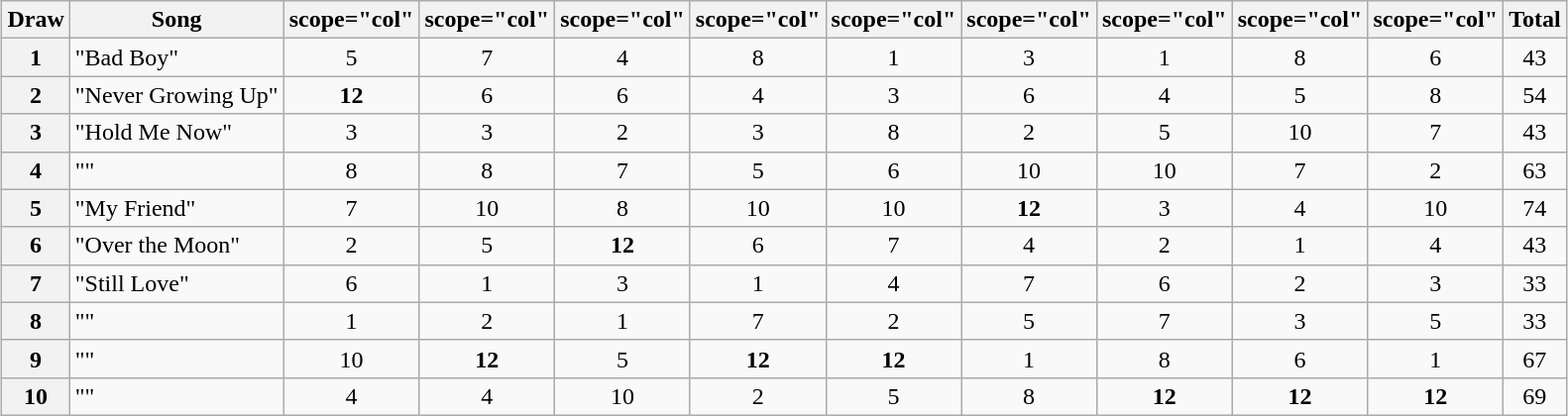<table class="wikitable plainrowheaders collapsible" style="margin: 1em auto 1em auto; text-align:center;">
<tr>
<th>Draw</th>
<th>Song</th>
<th>scope="col" </th>
<th>scope="col" </th>
<th>scope="col" </th>
<th>scope="col" </th>
<th>scope="col" </th>
<th>scope="col" </th>
<th>scope="col" </th>
<th>scope="col" </th>
<th>scope="col" </th>
<th>Total</th>
</tr>
<tr>
<th scope="row" style="text-align:center;">1</th>
<td align="left">"Bad Boy"</td>
<td>5</td>
<td>7</td>
<td>4</td>
<td>8</td>
<td>1</td>
<td>3</td>
<td>1</td>
<td>8</td>
<td>6</td>
<td>43</td>
</tr>
<tr>
<th scope="row" style="text-align:center;">2</th>
<td align="left">"Never Growing Up"</td>
<td><strong>12</strong></td>
<td>6</td>
<td>6</td>
<td>4</td>
<td>3</td>
<td>6</td>
<td>4</td>
<td>5</td>
<td>8</td>
<td>54</td>
</tr>
<tr>
<th scope="row" style="text-align:center;">3</th>
<td align="left">"Hold Me Now"</td>
<td>3</td>
<td>3</td>
<td>2</td>
<td>3</td>
<td>8</td>
<td>2</td>
<td>5</td>
<td>10</td>
<td>7</td>
<td>43</td>
</tr>
<tr>
<th scope="row" style="text-align:center;">4</th>
<td align="left">""</td>
<td>8</td>
<td>8</td>
<td>7</td>
<td>5</td>
<td>6</td>
<td>10</td>
<td>10</td>
<td>7</td>
<td>2</td>
<td>63</td>
</tr>
<tr>
<th scope="row" style="text-align:center;">5</th>
<td align="left">"My Friend"</td>
<td>7</td>
<td>10</td>
<td>8</td>
<td>10</td>
<td>10</td>
<td><strong>12</strong></td>
<td>3</td>
<td>4</td>
<td>10</td>
<td>74</td>
</tr>
<tr>
<th scope="row" style="text-align:center;">6</th>
<td align="left">"Over the Moon"</td>
<td>2</td>
<td>5</td>
<td><strong>12</strong></td>
<td>6</td>
<td>7</td>
<td>4</td>
<td>2</td>
<td>1</td>
<td>4</td>
<td>43</td>
</tr>
<tr>
<th scope="row" style="text-align:center;">7</th>
<td align="left">"Still Love"</td>
<td>6</td>
<td>1</td>
<td>3</td>
<td>1</td>
<td>4</td>
<td>7</td>
<td>6</td>
<td>2</td>
<td>3</td>
<td>33</td>
</tr>
<tr>
<th scope="row" style="text-align:center;">8</th>
<td align="left">""</td>
<td>1</td>
<td>2</td>
<td>1</td>
<td>7</td>
<td>2</td>
<td>5</td>
<td>7</td>
<td>3</td>
<td>5</td>
<td>33</td>
</tr>
<tr>
<th scope="row" style="text-align:center;">9</th>
<td align="left">""</td>
<td>10</td>
<td><strong>12</strong></td>
<td>5</td>
<td><strong>12</strong></td>
<td><strong>12</strong></td>
<td>1</td>
<td>8</td>
<td>6</td>
<td>1</td>
<td>67</td>
</tr>
<tr>
<th scope="row" style="text-align:center;">10</th>
<td align="left">""</td>
<td>4</td>
<td>4</td>
<td>10</td>
<td>2</td>
<td>5</td>
<td>8</td>
<td><strong>12</strong></td>
<td><strong>12</strong></td>
<td><strong>12</strong></td>
<td>69</td>
</tr>
</table>
